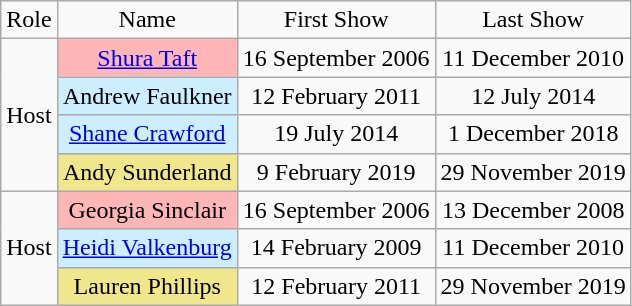<table class="wikitable" style="text-align:center">
<tr>
<td>Role</td>
<td>Name</td>
<td>First Show</td>
<td>Last Show</td>
</tr>
<tr>
<td rowspan="4">Host</td>
<td style="background:#FFB6B6"><a href='#'>Shura Taft</a></td>
<td>16 September 2006</td>
<td>11 December 2010</td>
</tr>
<tr>
<td style="background:#CCEEFF;">Andrew Faulkner</td>
<td>12 February 2011</td>
<td>12 July 2014</td>
</tr>
<tr>
<td style="background:#CCEEFF;"><a href='#'>Shane Crawford</a></td>
<td>19 July 2014</td>
<td>1 December 2018</td>
</tr>
<tr>
<td style="background:khaki;">Andy Sunderland</td>
<td>9 February 2019</td>
<td>29 November 2019</td>
</tr>
<tr>
<td rowspan="3">Host</td>
<td style="background:#FFB6B6">Georgia Sinclair</td>
<td>16 September 2006</td>
<td>13 December 2008</td>
</tr>
<tr>
<td style="background:#CCEEFF;"><a href='#'>Heidi Valkenburg</a></td>
<td>14 February 2009</td>
<td>11 December 2010</td>
</tr>
<tr>
<td style="background:khaki;">Lauren Phillips</td>
<td>12 February 2011</td>
<td>29 November 2019</td>
</tr>
</table>
